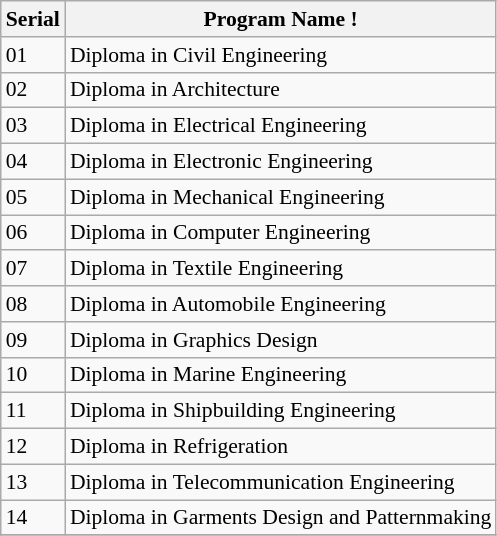<table class="wikitable sortable" style="font-size:90%">
<tr>
<th>Serial</th>
<th>Program Name !</th>
</tr>
<tr l>
<td>01</td>
<td>Diploma in Civil Engineering</td>
</tr>
<tr>
<td>02</td>
<td>Diploma in Architecture</td>
</tr>
<tr>
<td>03</td>
<td>Diploma in Electrical Engineering</td>
</tr>
<tr>
<td>04</td>
<td>Diploma in Electronic Engineering</td>
</tr>
<tr>
<td>05</td>
<td>Diploma in Mechanical Engineering</td>
</tr>
<tr>
<td>06</td>
<td>Diploma in Computer Engineering</td>
</tr>
<tr>
<td>07</td>
<td>Diploma in Textile Engineering</td>
</tr>
<tr>
<td>08</td>
<td>Diploma in Automobile Engineering</td>
</tr>
<tr>
<td>09</td>
<td>Diploma in Graphics Design</td>
</tr>
<tr>
<td>10</td>
<td>Diploma in Marine Engineering</td>
</tr>
<tr>
<td>11</td>
<td>Diploma in Shipbuilding Engineering</td>
</tr>
<tr>
<td>12</td>
<td>Diploma in Refrigeration</td>
</tr>
<tr>
<td>13</td>
<td>Diploma in Telecommunication Engineering</td>
</tr>
<tr>
<td>14</td>
<td>Diploma in Garments Design and Patternmaking</td>
</tr>
<tr>
</tr>
</table>
